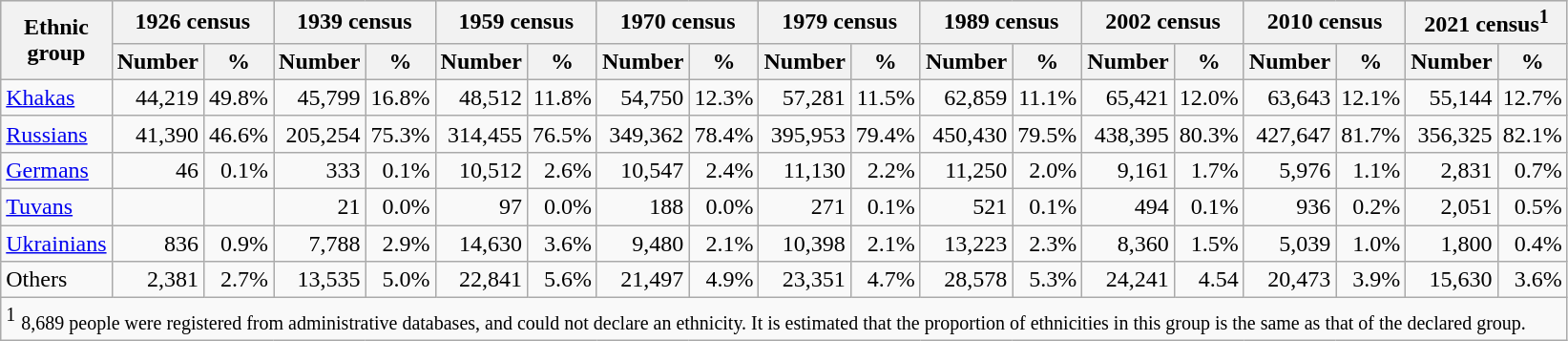<table class="wikitable" style="text-align: right;">
<tr style="background:#e0e0e0;">
<th rowspan="2">Ethnic<br>group</th>
<th colspan="2">1926 census</th>
<th colspan="2">1939 census</th>
<th colspan="2">1959 census</th>
<th colspan="2">1970 census</th>
<th colspan="2">1979 census</th>
<th colspan="2">1989 census</th>
<th colspan="2">2002 census</th>
<th colspan="2">2010 census</th>
<th colspan="2">2021 census<sup>1</sup></th>
</tr>
<tr style="background:#e0e0e0;">
<th>Number</th>
<th>%</th>
<th>Number</th>
<th>%</th>
<th>Number</th>
<th>%</th>
<th>Number</th>
<th>%</th>
<th>Number</th>
<th>%</th>
<th>Number</th>
<th>%</th>
<th>Number</th>
<th>%</th>
<th>Number</th>
<th>%</th>
<th>Number</th>
<th>%</th>
</tr>
<tr>
<td style="text-align:left;"><a href='#'>Khakas</a></td>
<td>44,219</td>
<td>49.8%</td>
<td>45,799</td>
<td>16.8%</td>
<td>48,512</td>
<td>11.8%</td>
<td>54,750</td>
<td>12.3%</td>
<td>57,281</td>
<td>11.5%</td>
<td>62,859</td>
<td>11.1%</td>
<td>65,421</td>
<td>12.0%</td>
<td>63,643</td>
<td>12.1%</td>
<td>55,144</td>
<td>12.7%</td>
</tr>
<tr>
<td style="text-align:left;"><a href='#'>Russians</a></td>
<td>41,390</td>
<td>46.6%</td>
<td>205,254</td>
<td>75.3%</td>
<td>314,455</td>
<td>76.5%</td>
<td>349,362</td>
<td>78.4%</td>
<td>395,953</td>
<td>79.4%</td>
<td>450,430</td>
<td>79.5%</td>
<td>438,395</td>
<td>80.3%</td>
<td>427,647</td>
<td>81.7%</td>
<td>356,325</td>
<td>82.1%</td>
</tr>
<tr>
<td style="text-align:left;"><a href='#'>Germans</a></td>
<td>46</td>
<td>0.1%</td>
<td>333</td>
<td>0.1%</td>
<td>10,512</td>
<td>2.6%</td>
<td>10,547</td>
<td>2.4%</td>
<td>11,130</td>
<td>2.2%</td>
<td>11,250</td>
<td>2.0%</td>
<td>9,161</td>
<td>1.7%</td>
<td>5,976</td>
<td>1.1%</td>
<td>2,831</td>
<td>0.7%</td>
</tr>
<tr>
<td align="left"><a href='#'>Tuvans</a></td>
<td></td>
<td></td>
<td>21</td>
<td>0.0%</td>
<td>97</td>
<td>0.0%</td>
<td>188</td>
<td>0.0%</td>
<td>271</td>
<td>0.1%</td>
<td>521</td>
<td>0.1%</td>
<td>494</td>
<td>0.1%</td>
<td>936</td>
<td>0.2%</td>
<td>2,051</td>
<td>0.5%</td>
</tr>
<tr>
<td align="left"><a href='#'>Ukrainians</a></td>
<td>836</td>
<td>0.9%</td>
<td>7,788</td>
<td>2.9%</td>
<td>14,630</td>
<td>3.6%</td>
<td>9,480</td>
<td>2.1%</td>
<td>10,398</td>
<td>2.1%</td>
<td>13,223</td>
<td>2.3%</td>
<td>8,360</td>
<td>1.5%</td>
<td>5,039</td>
<td>1.0%</td>
<td>1,800</td>
<td>0.4%</td>
</tr>
<tr>
<td style="text-align:left;">Others</td>
<td>2,381</td>
<td>2.7%</td>
<td>13,535</td>
<td>5.0%</td>
<td>22,841</td>
<td>5.6%</td>
<td>21,497</td>
<td>4.9%</td>
<td>23,351</td>
<td>4.7%</td>
<td>28,578</td>
<td>5.3%</td>
<td>24,241</td>
<td>4.54</td>
<td>20,473</td>
<td>3.9%</td>
<td>15,630</td>
<td>3.6%</td>
</tr>
<tr>
<td style="text-align:left;" colspan="19"><sup>1</sup> <small>8,689 people were registered from administrative databases, and could not declare an ethnicity. It is estimated that the proportion of ethnicities in this group is the same as that of the declared group.</small></td>
</tr>
</table>
